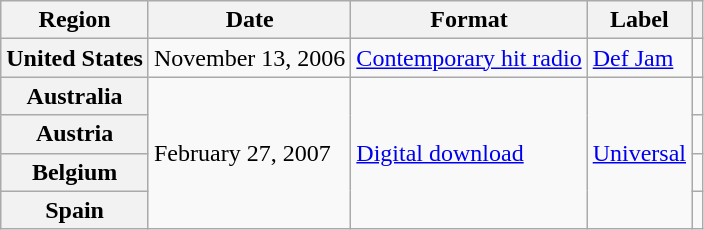<table class="wikitable plainrowheaders">
<tr>
<th scope="col">Region</th>
<th scope="col">Date</th>
<th scope="col">Format</th>
<th scope="col">Label</th>
<th scope="col"></th>
</tr>
<tr>
<th scope="row">United States</th>
<td>November 13, 2006</td>
<td><a href='#'>Contemporary hit radio</a></td>
<td><a href='#'>Def Jam</a></td>
<td align="center"></td>
</tr>
<tr>
<th scope="row">Australia</th>
<td rowspan="4">February 27, 2007</td>
<td rowspan="4"><a href='#'>Digital download</a></td>
<td rowspan="4"><a href='#'>Universal</a></td>
<td align="center"></td>
</tr>
<tr>
<th scope="row">Austria</th>
<td></td>
</tr>
<tr>
<th scope="row">Belgium</th>
<td></td>
</tr>
<tr>
<th scope="row">Spain</th>
<td></td>
</tr>
</table>
